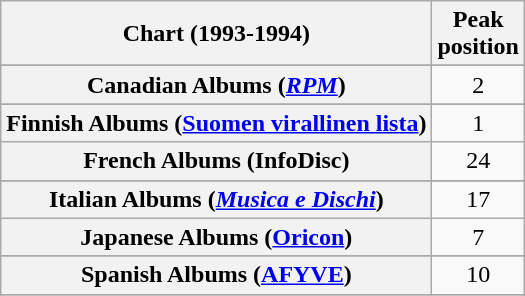<table class="wikitable sortable plainrowheaders" style="text-align:center">
<tr>
<th scope="col">Chart (1993-1994)</th>
<th scope="col">Peak<br>position</th>
</tr>
<tr>
</tr>
<tr>
</tr>
<tr>
<th scope="row">Canadian Albums (<em><a href='#'>RPM</a></em>)</th>
<td>2</td>
</tr>
<tr>
</tr>
<tr>
<th scope="row">Finnish Albums (<a href='#'>Suomen virallinen lista</a>)</th>
<td>1</td>
</tr>
<tr>
<th scope="row">French Albums (InfoDisc)</th>
<td>24</td>
</tr>
<tr>
</tr>
<tr>
</tr>
<tr>
<th scope="row">Italian Albums (<em><a href='#'>Musica e Dischi</a></em>)</th>
<td>17</td>
</tr>
<tr>
<th scope="row">Japanese Albums (<a href='#'>Oricon</a>)</th>
<td>7</td>
</tr>
<tr>
</tr>
<tr>
</tr>
<tr>
</tr>
<tr>
<th scope="row">Spanish Albums (<a href='#'>AFYVE</a>)</th>
<td align="center">10</td>
</tr>
<tr>
</tr>
<tr>
</tr>
<tr>
</tr>
<tr>
</tr>
<tr>
</tr>
</table>
